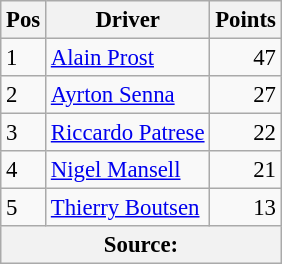<table class="wikitable" style="font-size: 95%;">
<tr>
<th>Pos</th>
<th>Driver</th>
<th>Points</th>
</tr>
<tr>
<td>1</td>
<td> <a href='#'>Alain Prost</a></td>
<td align=right>47</td>
</tr>
<tr>
<td>2</td>
<td> <a href='#'>Ayrton Senna</a></td>
<td align=right>27</td>
</tr>
<tr>
<td>3</td>
<td> <a href='#'>Riccardo Patrese</a></td>
<td align=right>22</td>
</tr>
<tr>
<td>4</td>
<td> <a href='#'>Nigel Mansell</a></td>
<td align=right>21</td>
</tr>
<tr>
<td>5</td>
<td> <a href='#'>Thierry Boutsen</a></td>
<td align=right>13</td>
</tr>
<tr>
<th colspan=4>Source: </th>
</tr>
</table>
